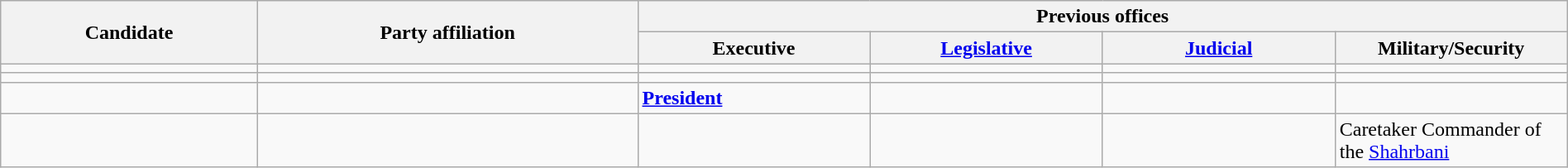<table class="wikitable" style="margin:auto; width:100%;">
<tr>
<th rowspan="2">Candidate</th>
<th rowspan="2">Party affiliation</th>
<th colspan="4">Previous offices</th>
</tr>
<tr>
<th width=180px>Executive</th>
<th width=180px><a href='#'>Legislative</a></th>
<th width=180px><a href='#'>Judicial</a></th>
<th width=180px>Military/Security</th>
</tr>
<tr>
<td></td>
<td></td>
<td></td>
<td></td>
<td></td>
<td></td>
</tr>
<tr>
<td></td>
<td></td>
<td></td>
<td></td>
<td></td>
<td></td>
</tr>
<tr>
<td></td>
<td></td>
<td><strong><a href='#'>President</a></strong> </td>
<td></td>
<td></td>
<td></td>
</tr>
<tr>
<td></td>
<td></td>
<td></td>
<td></td>
<td></td>
<td>Caretaker Commander of the <a href='#'>Shahrbani</a> </td>
</tr>
</table>
